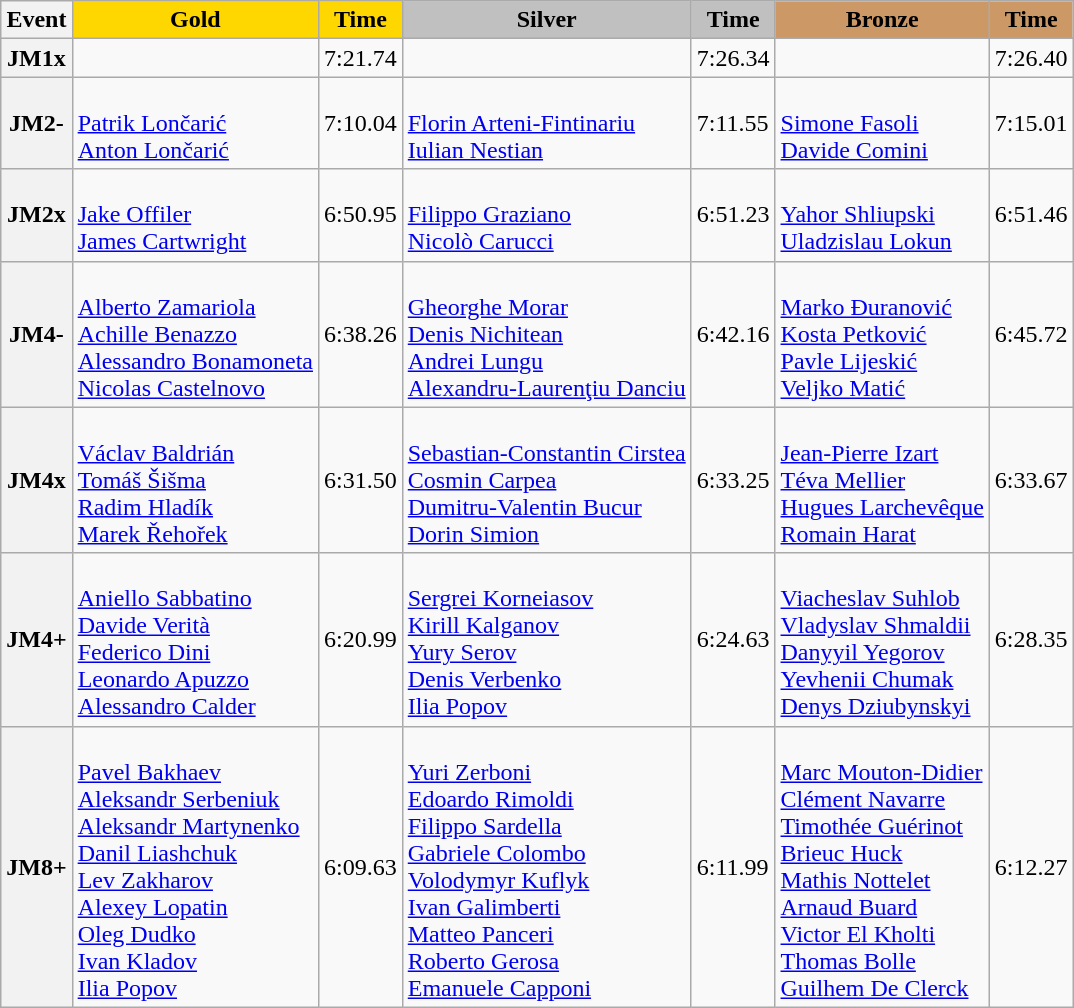<table class="wikitable">
<tr>
<th scope="col">Event</th>
<th scope="col" style="background:gold;">Gold</th>
<th scope="col" style="background:gold;">Time</th>
<th scope="col" style="background:silver;">Silver</th>
<th scope="col" style="background:silver;">Time</th>
<th scope="col" style="background:#c96;">Bronze</th>
<th scope="col" style="background:#c96;">Time</th>
</tr>
<tr>
<th scope="row">JM1x</th>
<td></td>
<td>7:21.74</td>
<td></td>
<td>7:26.34</td>
<td></td>
<td>7:26.40</td>
</tr>
<tr>
<th scope="row">JM2-</th>
<td><br><a href='#'>Patrik Lončarić</a><br><a href='#'>Anton Lončarić</a></td>
<td>7:10.04</td>
<td><br><a href='#'>Florin Arteni-Fintinariu</a><br><a href='#'>Iulian Nestian</a></td>
<td>7:11.55</td>
<td><br><a href='#'>Simone Fasoli</a><br><a href='#'>Davide Comini</a></td>
<td>7:15.01</td>
</tr>
<tr>
<th scope="row">JM2x</th>
<td><br><a href='#'>Jake Offiler</a><br><a href='#'>James Cartwright</a></td>
<td>6:50.95</td>
<td><br><a href='#'>Filippo Graziano</a><br><a href='#'>Nicolò Carucci</a></td>
<td>6:51.23</td>
<td><br><a href='#'>Yahor Shliupski</a><br><a href='#'>Uladzislau Lokun</a></td>
<td>6:51.46</td>
</tr>
<tr>
<th scope="row">JM4-</th>
<td><br><a href='#'>Alberto Zamariola</a><br><a href='#'>Achille Benazzo</a><br><a href='#'>Alessandro Bonamoneta</a><br><a href='#'>Nicolas Castelnovo</a></td>
<td>6:38.26</td>
<td><br><a href='#'>Gheorghe Morar</a><br><a href='#'>Denis Nichitean</a><br><a href='#'>Andrei Lungu</a><br><a href='#'>Alexandru-Laurenţiu Danciu</a></td>
<td>6:42.16</td>
<td><br><a href='#'>Marko Đuranović</a><br><a href='#'>Kosta Petković</a><br><a href='#'>Pavle Lijeskić</a><br><a href='#'>Veljko Matić</a></td>
<td>6:45.72</td>
</tr>
<tr>
<th scope="row">JM4x</th>
<td><br><a href='#'>Václav Baldrián</a><br><a href='#'>Tomáš Šišma</a><br><a href='#'>Radim Hladík</a><br><a href='#'>Marek Řehořek</a></td>
<td>6:31.50</td>
<td><br><a href='#'>Sebastian-Constantin Cirstea</a><br><a href='#'>Cosmin Carpea</a><br><a href='#'>Dumitru-Valentin Bucur</a><br><a href='#'>Dorin Simion</a></td>
<td>6:33.25</td>
<td><br><a href='#'>Jean-Pierre Izart</a><br><a href='#'>Téva Mellier</a><br><a href='#'>Hugues Larchevêque</a><br><a href='#'>Romain Harat</a></td>
<td>6:33.67</td>
</tr>
<tr>
<th scope="row">JM4+</th>
<td><br><a href='#'>Aniello Sabbatino</a><br><a href='#'>Davide Verità</a><br><a href='#'>Federico Dini</a><br><a href='#'>Leonardo Apuzzo</a><br><a href='#'>Alessandro Calder</a></td>
<td>6:20.99</td>
<td><br><a href='#'>Sergrei Korneiasov</a><br><a href='#'>Kirill Kalganov</a><br><a href='#'>Yury Serov</a><br><a href='#'>Denis Verbenko</a><br><a href='#'>Ilia Popov</a></td>
<td>6:24.63</td>
<td><br><a href='#'>Viacheslav Suhlob</a><br><a href='#'>Vladyslav Shmaldii</a><br><a href='#'>Danyyil Yegorov</a><br><a href='#'>Yevhenii Chumak</a><br><a href='#'>Denys Dziubynskyi</a></td>
<td>6:28.35</td>
</tr>
<tr>
<th scope="row">JM8+</th>
<td><br><a href='#'>Pavel Bakhaev</a><br><a href='#'>Aleksandr Serbeniuk</a><br><a href='#'>Aleksandr Martynenko</a><br><a href='#'>Danil Liashchuk</a><br><a href='#'>Lev Zakharov</a><br><a href='#'>Alexey Lopatin</a><br><a href='#'>Oleg Dudko</a><br><a href='#'>Ivan Kladov</a><br><a href='#'>Ilia Popov</a></td>
<td>6:09.63</td>
<td><br><a href='#'>Yuri Zerboni</a><br><a href='#'>Edoardo Rimoldi</a><br><a href='#'>Filippo Sardella</a><br><a href='#'>Gabriele Colombo</a><br><a href='#'>Volodymyr Kuflyk</a><br><a href='#'>Ivan Galimberti</a><br><a href='#'>Matteo Panceri</a><br><a href='#'>Roberto Gerosa</a><br><a href='#'>Emanuele Capponi</a></td>
<td>6:11.99</td>
<td><br><a href='#'>Marc Mouton-Didier</a><br><a href='#'>Clément Navarre</a><br><a href='#'>Timothée Guérinot</a><br><a href='#'>Brieuc Huck</a><br><a href='#'>Mathis Nottelet</a><br><a href='#'>Arnaud Buard</a><br><a href='#'>Victor El Kholti</a><br><a href='#'>Thomas Bolle</a><br><a href='#'>Guilhem De Clerck</a></td>
<td>6:12.27</td>
</tr>
</table>
